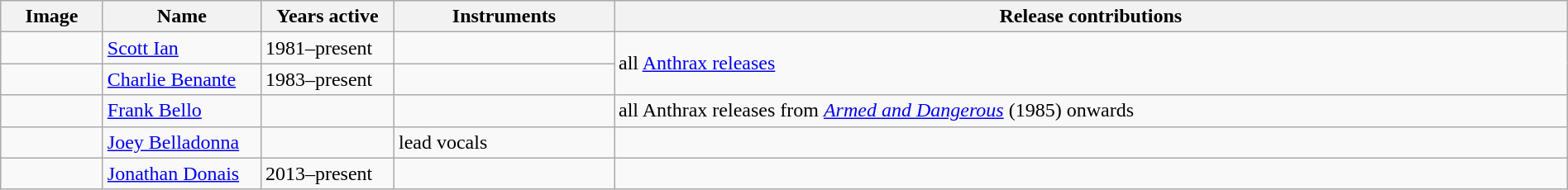<table class="wikitable" border="1" width=100%>
<tr>
<th width="75">Image</th>
<th width="120">Name</th>
<th width="100">Years active</th>
<th width="170">Instruments</th>
<th>Release contributions</th>
</tr>
<tr>
<td></td>
<td><a href='#'>Scott Ian</a></td>
<td>1981–present</td>
<td></td>
<td rowspan="2">all <a href='#'>Anthrax releases</a></td>
</tr>
<tr>
<td></td>
<td><a href='#'>Charlie Benante</a></td>
<td>1983–present</td>
<td></td>
</tr>
<tr>
<td></td>
<td><a href='#'>Frank Bello</a></td>
<td></td>
<td></td>
<td>all Anthrax releases from <em><a href='#'>Armed and Dangerous</a></em> (1985) onwards</td>
</tr>
<tr>
<td></td>
<td><a href='#'>Joey Belladonna</a></td>
<td></td>
<td>lead vocals</td>
<td></td>
</tr>
<tr>
<td></td>
<td><a href='#'>Jonathan Donais</a></td>
<td>2013–present</td>
<td></td>
<td></td>
</tr>
</table>
